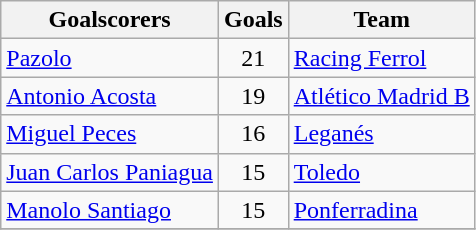<table class="wikitable sortable">
<tr>
<th>Goalscorers</th>
<th>Goals</th>
<th>Team</th>
</tr>
<tr>
<td> <a href='#'>Pazolo</a></td>
<td style="text-align:center;">21</td>
<td><a href='#'>Racing Ferrol</a></td>
</tr>
<tr>
<td> <a href='#'>Antonio Acosta</a></td>
<td style="text-align:center;">19</td>
<td><a href='#'>Atlético Madrid B</a></td>
</tr>
<tr>
<td> <a href='#'>Miguel Peces</a></td>
<td style="text-align:center;">16</td>
<td><a href='#'>Leganés</a></td>
</tr>
<tr>
<td> <a href='#'>Juan Carlos Paniagua</a></td>
<td style="text-align:center;">15</td>
<td><a href='#'>Toledo</a></td>
</tr>
<tr>
<td> <a href='#'>Manolo Santiago</a></td>
<td style="text-align:center;">15</td>
<td><a href='#'>Ponferradina</a></td>
</tr>
<tr>
</tr>
</table>
